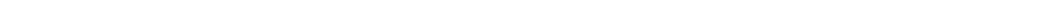<table style="width:88%; text-align:center;">
<tr style="color:white;">
<td style="background:"><strong>29</strong></td>
<td style="background:"><strong>5</strong></td>
<td style="background:"><strong>29</strong></td>
</tr>
</table>
